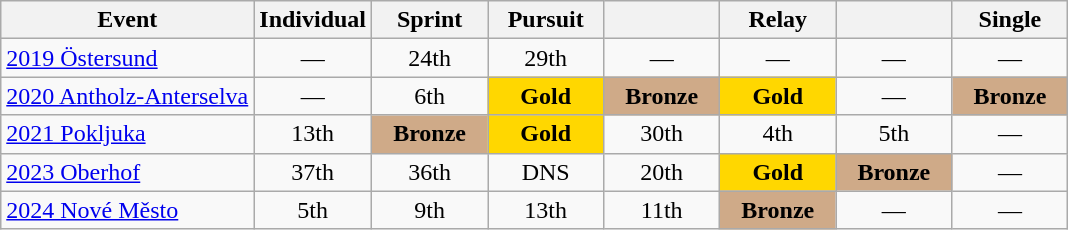<table class="wikitable" style="text-align: center;">
<tr>
<th>Event</th>
<th style="width:70px;">Individual</th>
<th style="width:70px;">Sprint</th>
<th style="width:70px;">Pursuit</th>
<th style="width:70px;"></th>
<th style="width:70px;">Relay</th>
<th style="width:70px;"></th>
<th style="width:70px;">Single </th>
</tr>
<tr>
<td align=left> <a href='#'>2019 Östersund</a></td>
<td>—</td>
<td>24th</td>
<td>29th</td>
<td>—</td>
<td>—</td>
<td>—</td>
<td>—</td>
</tr>
<tr>
<td align=left> <a href='#'>2020 Antholz-Anterselva</a></td>
<td>—</td>
<td>6th</td>
<td style="background:gold;"><strong>Gold</strong></td>
<td style="background:#cfaa88;"><strong>Bronze</strong></td>
<td style="background:gold;"><strong>Gold</strong></td>
<td>—</td>
<td style="background:#cfaa88;"><strong>Bronze</strong></td>
</tr>
<tr>
<td align=left> <a href='#'>2021 Pokljuka</a></td>
<td>13th</td>
<td style="background:#cfaa88;"><strong>Bronze</strong></td>
<td style="background:gold;"><strong>Gold</strong></td>
<td>30th</td>
<td>4th</td>
<td>5th</td>
<td>—</td>
</tr>
<tr>
<td align=left> <a href='#'>2023 Oberhof</a></td>
<td>37th</td>
<td>36th</td>
<td>DNS</td>
<td>20th</td>
<td style="background:gold;"><strong>Gold</strong></td>
<td style="background:#cfaa88;"><strong>Bronze</strong></td>
<td>—</td>
</tr>
<tr>
<td align=left> <a href='#'>2024 Nové Město</a></td>
<td>5th</td>
<td>9th</td>
<td>13th</td>
<td>11th</td>
<td style="background:#cfaa88;"><strong>Bronze</strong></td>
<td>—</td>
<td>—</td>
</tr>
</table>
